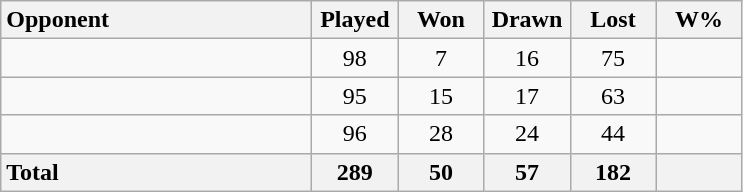<table class="wikitable sortable" style="text-align:center;">
<tr>
<th style="width:200px; text-align:left;">Opponent</th>
<th style="width:50px;">Played</th>
<th style="width:50px;">Won</th>
<th style="width:50px;">Drawn</th>
<th style="width:50px;">Lost</th>
<th style="width:50px;">W%</th>
</tr>
<tr>
<td style="text-align:left;"><strong></strong></td>
<td>98</td>
<td>7</td>
<td>16</td>
<td>75</td>
<td></td>
</tr>
<tr>
<td style="text-align:left;"><strong></strong></td>
<td>95</td>
<td>15</td>
<td>17</td>
<td>63</td>
<td></td>
</tr>
<tr>
<td style="text-align:left;"><strong></strong></td>
<td>96</td>
<td>28</td>
<td>24</td>
<td>44</td>
<td></td>
</tr>
<tr>
<th style="text-align:left;"><strong>Total</strong></th>
<th>289</th>
<th>50</th>
<th>57</th>
<th>182</th>
<th></th>
</tr>
</table>
